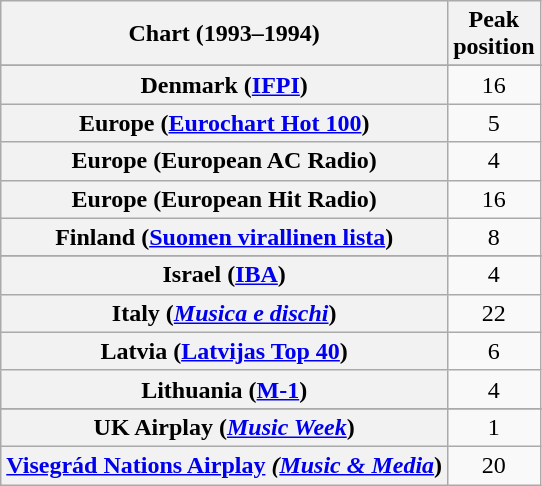<table class="wikitable sortable plainrowheaders" style="text-align:center">
<tr>
<th>Chart (1993–1994)</th>
<th>Peak<br>position</th>
</tr>
<tr>
</tr>
<tr>
</tr>
<tr>
<th scope="row">Denmark (<a href='#'>IFPI</a>)</th>
<td>16</td>
</tr>
<tr>
<th scope="row">Europe (<a href='#'>Eurochart Hot 100</a>)</th>
<td>5</td>
</tr>
<tr>
<th scope="row">Europe (European AC Radio)</th>
<td>4</td>
</tr>
<tr>
<th scope="row">Europe (European Hit Radio)</th>
<td>16</td>
</tr>
<tr>
<th scope="row">Finland (<a href='#'>Suomen virallinen lista</a>)</th>
<td>8</td>
</tr>
<tr>
</tr>
<tr>
</tr>
<tr>
<th scope="row">Israel (<a href='#'>IBA</a>)</th>
<td>4</td>
</tr>
<tr>
<th scope="row">Italy (<em><a href='#'>Musica e dischi</a></em>)</th>
<td>22</td>
</tr>
<tr>
<th scope="row">Latvia (<a href='#'>Latvijas Top 40</a>)</th>
<td align="center">6</td>
</tr>
<tr>
<th scope="row">Lithuania (<a href='#'>M-1</a>)</th>
<td>4</td>
</tr>
<tr>
</tr>
<tr>
</tr>
<tr>
</tr>
<tr>
</tr>
<tr>
</tr>
<tr>
</tr>
<tr>
<th scope="row">UK Airplay (<em><a href='#'>Music Week</a></em>)</th>
<td>1</td>
</tr>
<tr>
<th scope="row"><a href='#'>Visegrád Nations Airplay</a> <em>(<a href='#'>Music & Media</a></em>)</th>
<td>20</td>
</tr>
</table>
